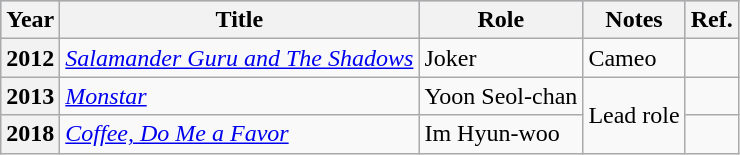<table class="wikitable">
<tr style="background:#b0c4de; text-align:center;">
<th>Year</th>
<th>Title</th>
<th>Role</th>
<th>Notes</th>
<th>Ref.</th>
</tr>
<tr>
<th>2012</th>
<td><em><a href='#'>Salamander Guru and The Shadows</a></em></td>
<td>Joker</td>
<td>Cameo</td>
<td></td>
</tr>
<tr>
<th>2013</th>
<td><em><a href='#'>Monstar</a></em></td>
<td>Yoon Seol-chan</td>
<td rowspan="2">Lead role</td>
<td></td>
</tr>
<tr>
<th>2018</th>
<td><em><a href='#'>Coffee, Do Me a Favor</a></em></td>
<td>Im Hyun-woo</td>
<td></td>
</tr>
</table>
